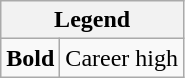<table class="wikitable">
<tr>
<th colspan="2">Legend</th>
</tr>
<tr>
<td><strong>Bold</strong></td>
<td>Career high</td>
</tr>
</table>
